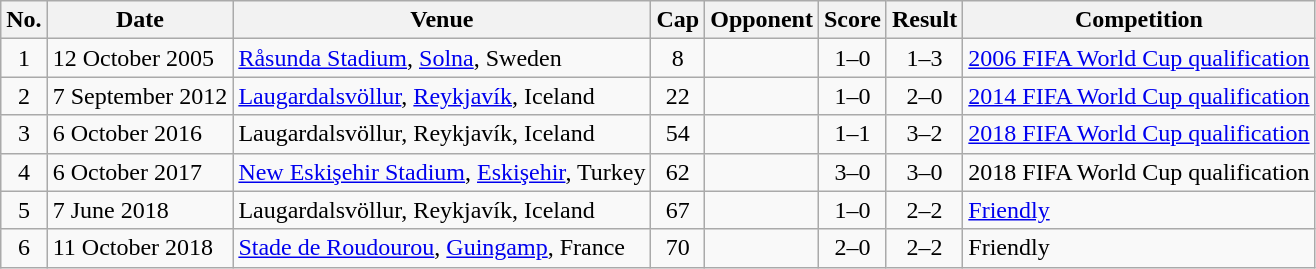<table class="wikitable sortable">
<tr>
<th scope="col">No.</th>
<th scope="col" data-sort-type="date">Date</th>
<th scope="col">Venue</th>
<th scope="col">Cap</th>
<th scope="col">Opponent</th>
<th scope="col">Score</th>
<th scope="col">Result</th>
<th scope="col">Competition</th>
</tr>
<tr>
<td align="center">1</td>
<td>12 October 2005</td>
<td><a href='#'>Råsunda Stadium</a>, <a href='#'>Solna</a>, Sweden</td>
<td align="center">8</td>
<td></td>
<td align="center">1–0</td>
<td align="center">1–3</td>
<td><a href='#'>2006 FIFA World Cup qualification</a></td>
</tr>
<tr>
<td align="center">2</td>
<td>7 September 2012</td>
<td><a href='#'>Laugardalsvöllur</a>, <a href='#'>Reykjavík</a>, Iceland</td>
<td align="center">22</td>
<td></td>
<td align="center">1–0</td>
<td align="center">2–0</td>
<td><a href='#'>2014 FIFA World Cup qualification</a></td>
</tr>
<tr>
<td align="center">3</td>
<td>6 October 2016</td>
<td>Laugardalsvöllur, Reykjavík, Iceland</td>
<td align="center">54</td>
<td></td>
<td align="center">1–1</td>
<td align="center">3–2</td>
<td><a href='#'>2018 FIFA World Cup qualification</a></td>
</tr>
<tr>
<td align="center">4</td>
<td>6 October 2017</td>
<td><a href='#'>New Eskişehir Stadium</a>, <a href='#'>Eskişehir</a>, Turkey</td>
<td align="center">62</td>
<td></td>
<td align="center">3–0</td>
<td align="center">3–0</td>
<td>2018 FIFA World Cup qualification</td>
</tr>
<tr>
<td align="center">5</td>
<td>7 June 2018</td>
<td>Laugardalsvöllur, Reykjavík, Iceland</td>
<td align="center">67</td>
<td></td>
<td align="center">1–0</td>
<td align="center">2–2</td>
<td><a href='#'>Friendly</a></td>
</tr>
<tr>
<td align="center">6</td>
<td>11 October 2018</td>
<td><a href='#'>Stade de Roudourou</a>, <a href='#'>Guingamp</a>, France</td>
<td align="center">70</td>
<td></td>
<td align="center">2–0</td>
<td align="center">2–2</td>
<td>Friendly</td>
</tr>
</table>
